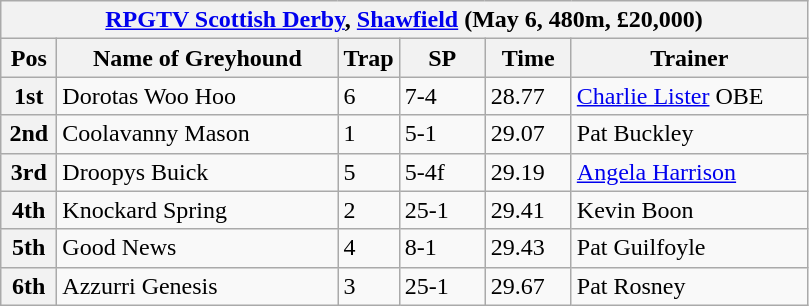<table class="wikitable">
<tr>
<th colspan="6"><a href='#'>RPGTV Scottish Derby</a>, <a href='#'>Shawfield</a> (May 6, 480m, £20,000)</th>
</tr>
<tr>
<th width=30>Pos</th>
<th width=180>Name of Greyhound</th>
<th width=30>Trap</th>
<th width=50>SP</th>
<th width=50>Time</th>
<th width=150>Trainer</th>
</tr>
<tr>
<th>1st</th>
<td>Dorotas Woo Hoo </td>
<td>6</td>
<td>7-4</td>
<td>28.77</td>
<td><a href='#'>Charlie Lister</a> OBE</td>
</tr>
<tr>
<th>2nd</th>
<td>Coolavanny Mason</td>
<td>1</td>
<td>5-1</td>
<td>29.07</td>
<td>Pat Buckley</td>
</tr>
<tr>
<th>3rd</th>
<td>Droopys Buick</td>
<td>5</td>
<td>5-4f</td>
<td>29.19</td>
<td><a href='#'>Angela Harrison</a></td>
</tr>
<tr>
<th>4th</th>
<td>Knockard Spring</td>
<td>2</td>
<td>25-1</td>
<td>29.41</td>
<td>Kevin Boon</td>
</tr>
<tr>
<th>5th</th>
<td>Good News</td>
<td>4</td>
<td>8-1</td>
<td>29.43</td>
<td>Pat Guilfoyle</td>
</tr>
<tr>
<th>6th</th>
<td>Azzurri Genesis</td>
<td>3</td>
<td>25-1</td>
<td>29.67</td>
<td>Pat Rosney</td>
</tr>
</table>
